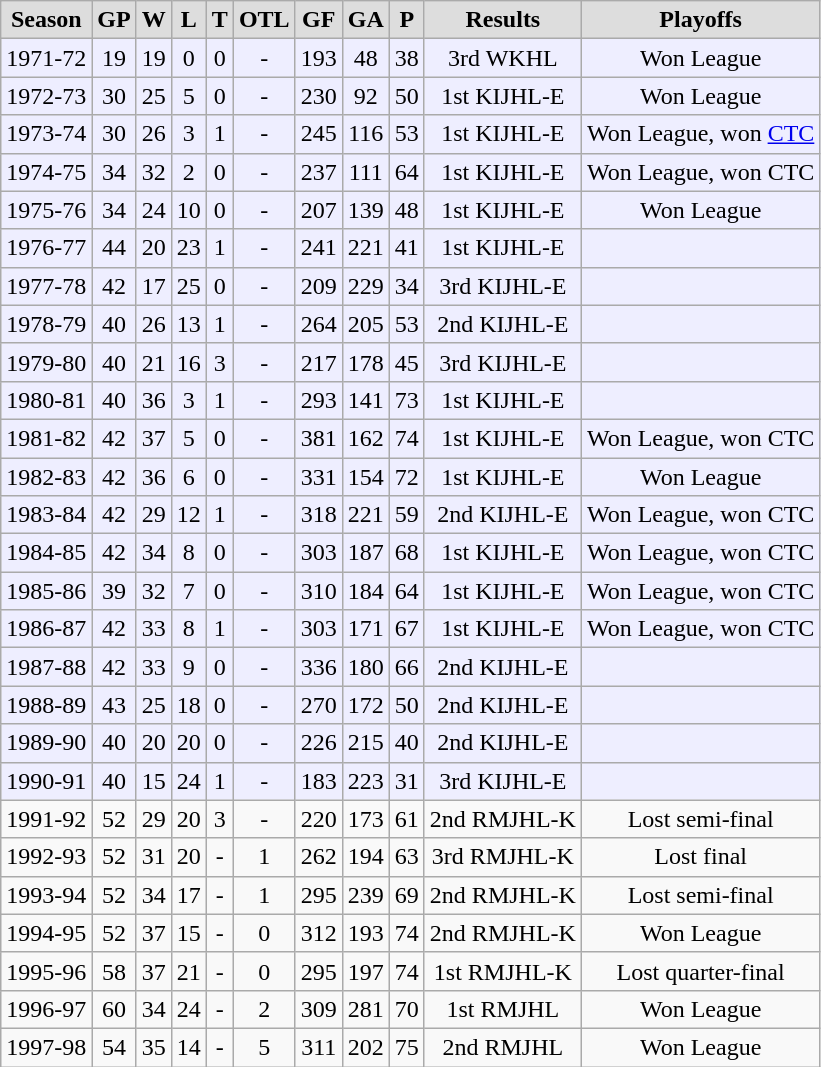<table class="wikitable">
<tr align="center"  bgcolor="#dddddd">
<td><strong>Season</strong></td>
<td><strong>GP</strong></td>
<td><strong>W</strong></td>
<td><strong>L</strong></td>
<td><strong>T</strong></td>
<td><strong>OTL</strong></td>
<td><strong>GF</strong></td>
<td><strong>GA</strong></td>
<td><strong>P</strong></td>
<td><strong>Results</strong></td>
<td><strong>Playoffs</strong></td>
</tr>
<tr align="center" bgcolor="#eeeeff">
<td>1971-72</td>
<td>19</td>
<td>19</td>
<td>0</td>
<td>0</td>
<td>-</td>
<td>193</td>
<td>48</td>
<td>38</td>
<td>3rd WKHL</td>
<td>Won League</td>
</tr>
<tr align="center" bgcolor="#eeeeff">
<td>1972-73</td>
<td>30</td>
<td>25</td>
<td>5</td>
<td>0</td>
<td>-</td>
<td>230</td>
<td>92</td>
<td>50</td>
<td>1st KIJHL-E</td>
<td>Won League</td>
</tr>
<tr align="center" bgcolor="#eeeeff">
<td>1973-74</td>
<td>30</td>
<td>26</td>
<td>3</td>
<td>1</td>
<td>-</td>
<td>245</td>
<td>116</td>
<td>53</td>
<td>1st KIJHL-E</td>
<td>Won League, won <a href='#'>CTC</a></td>
</tr>
<tr align="center" bgcolor="#eeeeff">
<td>1974-75</td>
<td>34</td>
<td>32</td>
<td>2</td>
<td>0</td>
<td>-</td>
<td>237</td>
<td>111</td>
<td>64</td>
<td>1st KIJHL-E</td>
<td>Won League, won CTC</td>
</tr>
<tr align="center" bgcolor="#eeeeff">
<td>1975-76</td>
<td>34</td>
<td>24</td>
<td>10</td>
<td>0</td>
<td>-</td>
<td>207</td>
<td>139</td>
<td>48</td>
<td>1st KIJHL-E</td>
<td>Won League</td>
</tr>
<tr align="center" bgcolor="#eeeeff">
<td>1976-77</td>
<td>44</td>
<td>20</td>
<td>23</td>
<td>1</td>
<td>-</td>
<td>241</td>
<td>221</td>
<td>41</td>
<td>1st KIJHL-E</td>
<td></td>
</tr>
<tr align="center" bgcolor="#eeeeff">
<td>1977-78</td>
<td>42</td>
<td>17</td>
<td>25</td>
<td>0</td>
<td>-</td>
<td>209</td>
<td>229</td>
<td>34</td>
<td>3rd KIJHL-E</td>
<td></td>
</tr>
<tr align="center" bgcolor="#eeeeff">
<td>1978-79</td>
<td>40</td>
<td>26</td>
<td>13</td>
<td>1</td>
<td>-</td>
<td>264</td>
<td>205</td>
<td>53</td>
<td>2nd KIJHL-E</td>
<td></td>
</tr>
<tr align="center" bgcolor="#eeeeff">
<td>1979-80</td>
<td>40</td>
<td>21</td>
<td>16</td>
<td>3</td>
<td>-</td>
<td>217</td>
<td>178</td>
<td>45</td>
<td>3rd KIJHL-E</td>
<td></td>
</tr>
<tr align="center" bgcolor="#eeeeff">
<td>1980-81</td>
<td>40</td>
<td>36</td>
<td>3</td>
<td>1</td>
<td>-</td>
<td>293</td>
<td>141</td>
<td>73</td>
<td>1st KIJHL-E</td>
<td></td>
</tr>
<tr align="center" bgcolor="#eeeeff">
<td>1981-82</td>
<td>42</td>
<td>37</td>
<td>5</td>
<td>0</td>
<td>-</td>
<td>381</td>
<td>162</td>
<td>74</td>
<td>1st KIJHL-E</td>
<td>Won League, won CTC</td>
</tr>
<tr align="center" bgcolor="#eeeeff">
<td>1982-83</td>
<td>42</td>
<td>36</td>
<td>6</td>
<td>0</td>
<td>-</td>
<td>331</td>
<td>154</td>
<td>72</td>
<td>1st KIJHL-E</td>
<td>Won League</td>
</tr>
<tr align="center" bgcolor="#eeeeff">
<td>1983-84</td>
<td>42</td>
<td>29</td>
<td>12</td>
<td>1</td>
<td>-</td>
<td>318</td>
<td>221</td>
<td>59</td>
<td>2nd KIJHL-E</td>
<td>Won League, won CTC</td>
</tr>
<tr align="center" bgcolor="#eeeeff">
<td>1984-85</td>
<td>42</td>
<td>34</td>
<td>8</td>
<td>0</td>
<td>-</td>
<td>303</td>
<td>187</td>
<td>68</td>
<td>1st KIJHL-E</td>
<td>Won League, won CTC</td>
</tr>
<tr align="center" bgcolor="#eeeeff">
<td>1985-86</td>
<td>39</td>
<td>32</td>
<td>7</td>
<td>0</td>
<td>-</td>
<td>310</td>
<td>184</td>
<td>64</td>
<td>1st KIJHL-E</td>
<td>Won League, won CTC</td>
</tr>
<tr align="center" bgcolor="#eeeeff">
<td>1986-87</td>
<td>42</td>
<td>33</td>
<td>8</td>
<td>1</td>
<td>-</td>
<td>303</td>
<td>171</td>
<td>67</td>
<td>1st KIJHL-E</td>
<td>Won League, won CTC</td>
</tr>
<tr align="center" bgcolor="#eeeeff">
<td>1987-88</td>
<td>42</td>
<td>33</td>
<td>9</td>
<td>0</td>
<td>-</td>
<td>336</td>
<td>180</td>
<td>66</td>
<td>2nd KIJHL-E</td>
<td></td>
</tr>
<tr align="center" bgcolor="#eeeeff">
<td>1988-89</td>
<td>43</td>
<td>25</td>
<td>18</td>
<td>0</td>
<td>-</td>
<td>270</td>
<td>172</td>
<td>50</td>
<td>2nd KIJHL-E</td>
<td></td>
</tr>
<tr align="center" bgcolor="#eeeeff">
<td>1989-90</td>
<td>40</td>
<td>20</td>
<td>20</td>
<td>0</td>
<td>-</td>
<td>226</td>
<td>215</td>
<td>40</td>
<td>2nd KIJHL-E</td>
<td></td>
</tr>
<tr align="center" bgcolor="#eeeeff">
<td>1990-91</td>
<td>40</td>
<td>15</td>
<td>24</td>
<td>1</td>
<td>-</td>
<td>183</td>
<td>223</td>
<td>31</td>
<td>3rd KIJHL-E</td>
<td></td>
</tr>
<tr align="center">
<td>1991-92</td>
<td>52</td>
<td>29</td>
<td>20</td>
<td>3</td>
<td>-</td>
<td>220</td>
<td>173</td>
<td>61</td>
<td>2nd RMJHL-K</td>
<td>Lost semi-final</td>
</tr>
<tr align="center">
<td>1992-93</td>
<td>52</td>
<td>31</td>
<td>20</td>
<td>-</td>
<td>1</td>
<td>262</td>
<td>194</td>
<td>63</td>
<td>3rd RMJHL-K</td>
<td>Lost final</td>
</tr>
<tr align="center">
<td>1993-94</td>
<td>52</td>
<td>34</td>
<td>17</td>
<td>-</td>
<td>1</td>
<td>295</td>
<td>239</td>
<td>69</td>
<td>2nd RMJHL-K</td>
<td>Lost semi-final</td>
</tr>
<tr align="center">
<td>1994-95</td>
<td>52</td>
<td>37</td>
<td>15</td>
<td>-</td>
<td>0</td>
<td>312</td>
<td>193</td>
<td>74</td>
<td>2nd RMJHL-K</td>
<td>Won League</td>
</tr>
<tr align="center">
<td>1995-96</td>
<td>58</td>
<td>37</td>
<td>21</td>
<td>-</td>
<td>0</td>
<td>295</td>
<td>197</td>
<td>74</td>
<td>1st RMJHL-K</td>
<td>Lost quarter-final</td>
</tr>
<tr align="center">
<td>1996-97</td>
<td>60</td>
<td>34</td>
<td>24</td>
<td>-</td>
<td>2</td>
<td>309</td>
<td>281</td>
<td>70</td>
<td>1st RMJHL</td>
<td>Won League</td>
</tr>
<tr align="center">
<td>1997-98</td>
<td>54</td>
<td>35</td>
<td>14</td>
<td>-</td>
<td>5</td>
<td>311</td>
<td>202</td>
<td>75</td>
<td>2nd RMJHL</td>
<td>Won League</td>
</tr>
</table>
